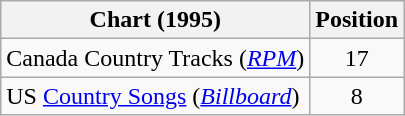<table class="wikitable sortable">
<tr>
<th scope="col">Chart (1995)</th>
<th scope="col">Position</th>
</tr>
<tr>
<td>Canada Country Tracks (<em><a href='#'>RPM</a></em>)</td>
<td align="center">17</td>
</tr>
<tr>
<td>US <a href='#'>Country Songs</a> (<em><a href='#'>Billboard</a></em>)</td>
<td align="center">8</td>
</tr>
</table>
